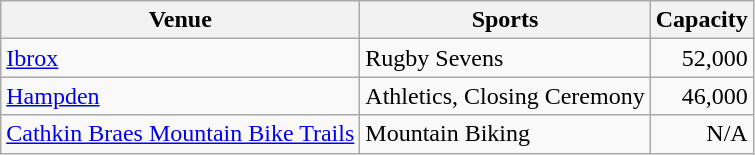<table class="wikitable sortable">
<tr>
<th>Venue</th>
<th class="unsortable">Sports</th>
<th>Capacity</th>
</tr>
<tr>
<td><a href='#'>Ibrox</a></td>
<td>Rugby Sevens</td>
<td align="right">52,000</td>
</tr>
<tr>
<td><a href='#'>Hampden</a></td>
<td>Athletics, Closing Ceremony</td>
<td align="right">46,000</td>
</tr>
<tr>
<td><a href='#'>Cathkin Braes Mountain Bike Trails</a></td>
<td>Mountain Biking</td>
<td align="right">N/A</td>
</tr>
</table>
